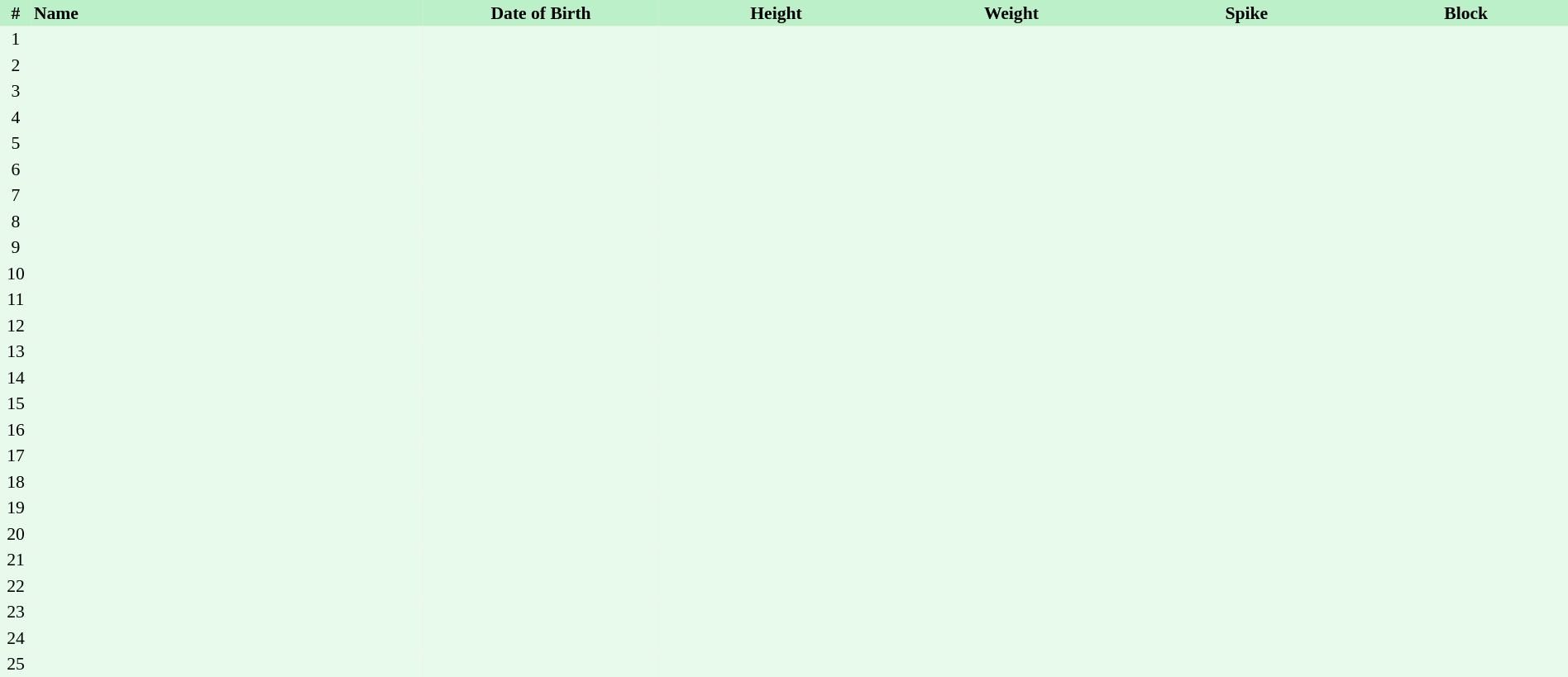<table border=0 cellpadding=2 cellspacing=0  |- bgcolor=#FFECCE style="text-align:center; font-size:90%; width:100%">
<tr bgcolor=#BBF0C9>
<th width=2%>#</th>
<th align=left width=25%>Name</th>
<th width=15%>Date of Birth</th>
<th width=15%>Height</th>
<th width=15%>Weight</th>
<th width=15%>Spike</th>
<th width=15%>Block</th>
</tr>
<tr bgcolor=#E7FAEC>
<td>1</td>
<td align=left></td>
<td align=right></td>
<td></td>
<td></td>
<td></td>
<td></td>
</tr>
<tr bgcolor=#E7FAEC>
<td>2</td>
<td align=left></td>
<td align=right></td>
<td></td>
<td></td>
<td></td>
<td></td>
</tr>
<tr bgcolor=#E7FAEC>
<td>3</td>
<td align=left></td>
<td align=right></td>
<td></td>
<td></td>
<td></td>
<td></td>
</tr>
<tr bgcolor=#E7FAEC>
<td>4</td>
<td align=left></td>
<td align=right></td>
<td></td>
<td></td>
<td></td>
<td></td>
</tr>
<tr bgcolor=#E7FAEC>
<td>5</td>
<td align=left></td>
<td align=right></td>
<td></td>
<td></td>
<td></td>
<td></td>
</tr>
<tr bgcolor=#E7FAEC>
<td>6</td>
<td align=left></td>
<td align=right></td>
<td></td>
<td></td>
<td></td>
<td></td>
</tr>
<tr bgcolor=#E7FAEC>
<td>7</td>
<td align=left></td>
<td align=right></td>
<td></td>
<td></td>
<td></td>
<td></td>
</tr>
<tr bgcolor=#E7FAEC>
<td>8</td>
<td align=left></td>
<td align=right></td>
<td></td>
<td></td>
<td></td>
<td></td>
</tr>
<tr bgcolor=#E7FAEC>
<td>9</td>
<td align=left></td>
<td align=right></td>
<td></td>
<td></td>
<td></td>
<td></td>
</tr>
<tr bgcolor=#E7FAEC>
<td>10</td>
<td align=left></td>
<td align=right></td>
<td></td>
<td></td>
<td></td>
<td></td>
</tr>
<tr bgcolor=#E7FAEC>
<td>11</td>
<td align=left></td>
<td align=right></td>
<td></td>
<td></td>
<td></td>
<td></td>
</tr>
<tr bgcolor=#E7FAEC>
<td>12</td>
<td align=left></td>
<td align=right></td>
<td></td>
<td></td>
<td></td>
<td></td>
</tr>
<tr bgcolor=#E7FAEC>
<td>13</td>
<td align=left></td>
<td align=right></td>
<td></td>
<td></td>
<td></td>
<td></td>
</tr>
<tr bgcolor=#E7FAEC>
<td>14</td>
<td align=left></td>
<td align=right></td>
<td></td>
<td></td>
<td></td>
<td></td>
</tr>
<tr bgcolor=#E7FAEC>
<td>15</td>
<td align=left></td>
<td align=right></td>
<td></td>
<td></td>
<td></td>
<td></td>
</tr>
<tr bgcolor=#E7FAEC>
<td>16</td>
<td align=left></td>
<td align=right></td>
<td></td>
<td></td>
<td></td>
<td></td>
</tr>
<tr bgcolor=#E7FAEC>
<td>17</td>
<td align=left></td>
<td align=right></td>
<td></td>
<td></td>
<td></td>
<td></td>
</tr>
<tr bgcolor=#E7FAEC>
<td>18</td>
<td align=left></td>
<td align=right></td>
<td></td>
<td></td>
<td></td>
<td></td>
</tr>
<tr bgcolor=#E7FAEC>
<td>19</td>
<td align=left></td>
<td align=right></td>
<td></td>
<td></td>
<td></td>
<td></td>
</tr>
<tr bgcolor=#E7FAEC>
<td>20</td>
<td align=left></td>
<td align=right></td>
<td></td>
<td></td>
<td></td>
<td></td>
</tr>
<tr bgcolor=#E7FAEC>
<td>21</td>
<td align=left></td>
<td align=right></td>
<td></td>
<td></td>
<td></td>
<td></td>
</tr>
<tr bgcolor=#E7FAEC>
<td>22</td>
<td align=left></td>
<td align=right></td>
<td></td>
<td></td>
<td></td>
<td></td>
</tr>
<tr bgcolor=#E7FAEC>
<td>23</td>
<td align=left></td>
<td align=right></td>
<td></td>
<td></td>
<td></td>
<td></td>
</tr>
<tr bgcolor=#E7FAEC>
<td>24</td>
<td align=left></td>
<td align=right></td>
<td></td>
<td></td>
<td></td>
<td></td>
</tr>
<tr bgcolor=#E7FAEC>
<td>25</td>
<td align=left></td>
<td align=right></td>
<td></td>
<td></td>
<td></td>
<td></td>
</tr>
</table>
